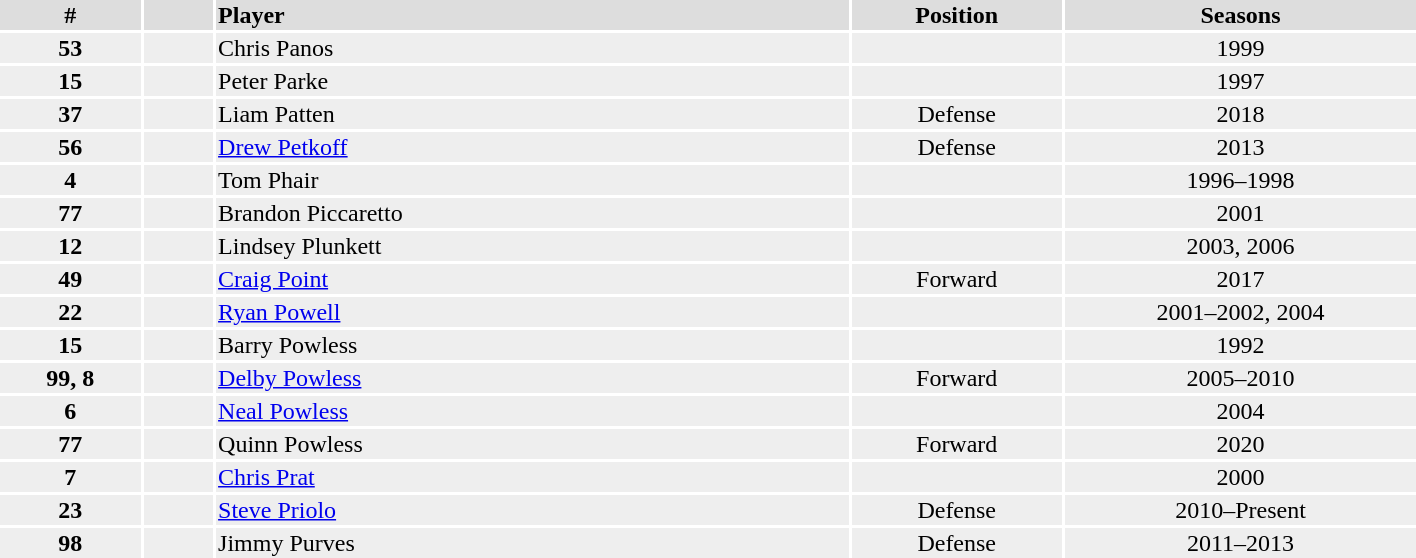<table width=75%>
<tr bgcolor="#dddddd">
<th width=10%>#</th>
<th width=5%></th>
<td align=left!!width=10%><strong>Player</strong></td>
<th width=15%>Position</th>
<th width=25%>Seasons</th>
</tr>
<tr bgcolor="#eeeeee">
<td align=center><strong>53</strong></td>
<td align=center></td>
<td>Chris Panos</td>
<td align=center></td>
<td align=center>1999</td>
</tr>
<tr bgcolor="#eeeeee">
<td align=center><strong>15</strong></td>
<td align=center></td>
<td>Peter Parke</td>
<td align=center></td>
<td align=center>1997</td>
</tr>
<tr bgcolor="#eeeeee">
<td align=center><strong>37</strong></td>
<td align=center></td>
<td>Liam Patten</td>
<td align=center>Defense</td>
<td align=center>2018</td>
</tr>
<tr bgcolor="#eeeeee">
<td align=center><strong>56</strong></td>
<td align=center></td>
<td><a href='#'>Drew Petkoff</a></td>
<td align=center>Defense</td>
<td align=center>2013</td>
</tr>
<tr bgcolor="#eeeeee">
<td align=center><strong>4</strong></td>
<td align=center></td>
<td>Tom Phair</td>
<td align=center></td>
<td align=center>1996–1998</td>
</tr>
<tr bgcolor="#eeeeee">
<td align=center><strong>77</strong></td>
<td align=center></td>
<td>Brandon Piccaretto</td>
<td align=center></td>
<td align=center>2001</td>
</tr>
<tr bgcolor="#eeeeee">
<td align=center><strong>12</strong></td>
<td align=center></td>
<td>Lindsey Plunkett</td>
<td align=center></td>
<td align=center>2003, 2006</td>
</tr>
<tr bgcolor="#eeeeee">
<td align=center><strong>49</strong></td>
<td align=center></td>
<td><a href='#'>Craig Point</a></td>
<td align=center>Forward</td>
<td align=center>2017</td>
</tr>
<tr bgcolor="#eeeeee">
<td align=center><strong>22</strong></td>
<td align=center></td>
<td><a href='#'>Ryan Powell</a></td>
<td align=center></td>
<td align=center>2001–2002, 2004</td>
</tr>
<tr bgcolor="#eeeeee">
<td align=center><strong>15</strong></td>
<td align=center></td>
<td>Barry Powless</td>
<td align=center></td>
<td align=center>1992</td>
</tr>
<tr bgcolor="#eeeeee">
<td align=center><strong>99, 8</strong></td>
<td align=center></td>
<td><a href='#'>Delby Powless</a></td>
<td align=center>Forward</td>
<td align=center>2005–2010</td>
</tr>
<tr bgcolor="#eeeeee">
<td align=center><strong>6</strong></td>
<td align=center></td>
<td><a href='#'>Neal Powless</a></td>
<td align=center></td>
<td align=center>2004</td>
</tr>
<tr bgcolor="#eeeeee">
<td align=center><strong>77</strong></td>
<td align=center></td>
<td>Quinn Powless</td>
<td align=center>Forward</td>
<td align=center>2020</td>
</tr>
<tr bgcolor="#eeeeee">
<td align=center><strong>7</strong></td>
<td align=center></td>
<td><a href='#'>Chris Prat</a></td>
<td align=center></td>
<td align=center>2000</td>
</tr>
<tr bgcolor="#eeeeee">
<td align=center><strong>23</strong></td>
<td align=center></td>
<td><a href='#'>Steve Priolo</a></td>
<td align=center>Defense</td>
<td align=center>2010–Present</td>
</tr>
<tr bgcolor="#eeeeee">
<td align=center><strong>98</strong></td>
<td align=center></td>
<td>Jimmy Purves</td>
<td align=center>Defense</td>
<td align=center>2011–2013</td>
</tr>
</table>
